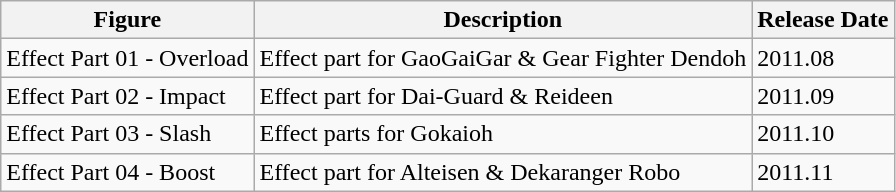<table class="wikitable sortable">
<tr>
<th>Figure</th>
<th>Description</th>
<th>Release Date</th>
</tr>
<tr>
<td>Effect Part 01 - Overload</td>
<td>Effect part for GaoGaiGar & Gear Fighter Dendoh</td>
<td>2011.08</td>
</tr>
<tr>
<td>Effect Part 02 - Impact</td>
<td>Effect part for Dai-Guard & Reideen</td>
<td>2011.09</td>
</tr>
<tr>
<td>Effect Part 03 - Slash</td>
<td>Effect parts for Gokaioh</td>
<td>2011.10</td>
</tr>
<tr>
<td>Effect Part 04 - Boost</td>
<td>Effect part for Alteisen & Dekaranger Robo</td>
<td>2011.11</td>
</tr>
</table>
